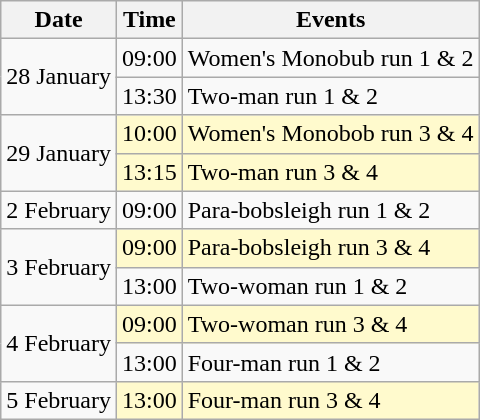<table class="wikitable">
<tr>
<th>Date</th>
<th>Time</th>
<th>Events</th>
</tr>
<tr>
<td rowspan=2>28 January</td>
<td>09:00</td>
<td>Women's Monobub run 1 & 2</td>
</tr>
<tr>
<td>13:30</td>
<td>Two-man run 1 & 2</td>
</tr>
<tr>
<td rowspan="2">29 January</td>
<td bgcolor="lemonchiffon">10:00</td>
<td bgcolor="lemonchiffon">Women's Monobob run 3 & 4</td>
</tr>
<tr bgcolor="lemonchiffon">
<td bgcolor="lemonchiffon">13:15</td>
<td bgcolor="lemonchiffon">Two-man run 3 & 4</td>
</tr>
<tr>
<td>2 February</td>
<td>09:00</td>
<td>Para-bobsleigh run 1 & 2</td>
</tr>
<tr>
<td rowspan="2">3 February</td>
<td bgcolor="lemonchiffon">09:00</td>
<td bgcolor="lemonchiffon">Para-bobsleigh run 3 & 4</td>
</tr>
<tr>
<td>13:00</td>
<td>Two-woman run 1 & 2</td>
</tr>
<tr>
<td rowspan="2">4 February</td>
<td bgcolor="lemonchiffon">09:00</td>
<td bgcolor="lemonchiffon">Two-woman run 3 & 4</td>
</tr>
<tr>
<td>13:00</td>
<td>Four-man run 1 & 2</td>
</tr>
<tr>
<td>5 February</td>
<td bgcolor="lemonchiffon">13:00</td>
<td bgcolor="lemonchiffon">Four-man run 3 & 4</td>
</tr>
</table>
